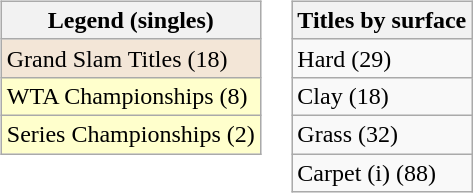<table>
<tr valign=top>
<td><br><table class=wikitable>
<tr>
<th>Legend (singles)</th>
</tr>
<tr style="background:#f3e6d7;">
<td>Grand Slam Titles (18)</td>
</tr>
<tr style="background:#ffffcc;">
<td>WTA Championships (8)</td>
</tr>
<tr style="background:#ffffcc;">
<td>Series Championships (2)</td>
</tr>
</table>
</td>
<td><br><table class=wikitable>
<tr>
<th>Titles by surface</th>
</tr>
<tr>
<td>Hard (29)</td>
</tr>
<tr>
<td>Clay (18)</td>
</tr>
<tr>
<td>Grass (32)</td>
</tr>
<tr>
<td>Carpet (i) (88)</td>
</tr>
</table>
</td>
</tr>
</table>
